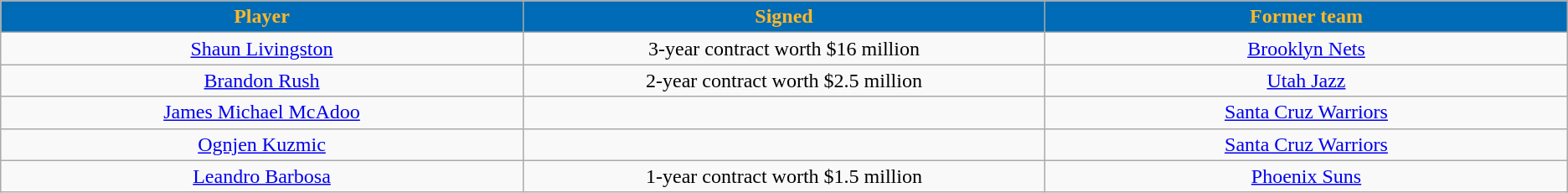<table class="wikitable sortable sortable" style="text-align: center">
<tr>
<th style="background:#006bb6; color:#fdb927" width="10%">Player</th>
<th style="background:#006bb6; color:#fdb927" width="10%">Signed</th>
<th style="background:#006bb6; color:#fdb927" width="10%">Former team</th>
</tr>
<tr style="text-align: center">
<td><a href='#'>Shaun Livingston</a></td>
<td>3-year contract worth $16 million</td>
<td><a href='#'>Brooklyn Nets</a></td>
</tr>
<tr style="text-align: center">
<td><a href='#'>Brandon Rush</a></td>
<td>2-year contract worth $2.5 million</td>
<td><a href='#'>Utah Jazz</a></td>
</tr>
<tr style="text-align: center">
<td><a href='#'>James Michael McAdoo</a></td>
<td></td>
<td><a href='#'>Santa Cruz Warriors</a></td>
</tr>
<tr style="text-align: center">
<td><a href='#'>Ognjen Kuzmic</a></td>
<td></td>
<td><a href='#'>Santa Cruz Warriors</a></td>
</tr>
<tr style="text-align: center">
<td><a href='#'>Leandro Barbosa</a></td>
<td>1-year contract worth $1.5 million</td>
<td><a href='#'>Phoenix Suns</a></td>
</tr>
</table>
